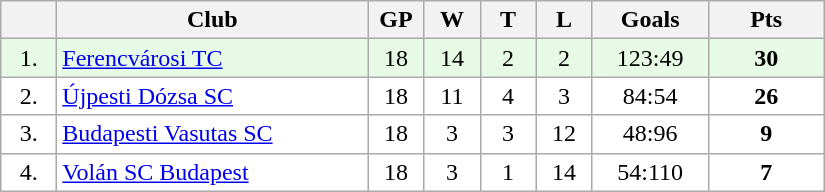<table class="wikitable">
<tr>
<th width="30"></th>
<th width="200">Club</th>
<th width="30">GP</th>
<th width="30">W</th>
<th width="30">T</th>
<th width="30">L</th>
<th width="70">Goals</th>
<th width="70">Pts</th>
</tr>
<tr bgcolor="#e6fae6" align="center">
<td>1.</td>
<td align="left"><a href='#'>Ferencvárosi TC</a></td>
<td>18</td>
<td>14</td>
<td>2</td>
<td>2</td>
<td>123:49</td>
<td><strong>30</strong></td>
</tr>
<tr bgcolor="#FFFFFF" align="center">
<td>2.</td>
<td align="left"><a href='#'>Újpesti Dózsa SC</a></td>
<td>18</td>
<td>11</td>
<td>4</td>
<td>3</td>
<td>84:54</td>
<td><strong>26</strong></td>
</tr>
<tr bgcolor="#FFFFFF" align="center">
<td>3.</td>
<td align="left"><a href='#'>Budapesti Vasutas SC</a></td>
<td>18</td>
<td>3</td>
<td>3</td>
<td>12</td>
<td>48:96</td>
<td><strong>9</strong></td>
</tr>
<tr bgcolor="#FFFFFF" align="center">
<td>4.</td>
<td align="left"><a href='#'>Volán SC Budapest</a></td>
<td>18</td>
<td>3</td>
<td>1</td>
<td>14</td>
<td>54:110</td>
<td><strong>7</strong></td>
</tr>
</table>
